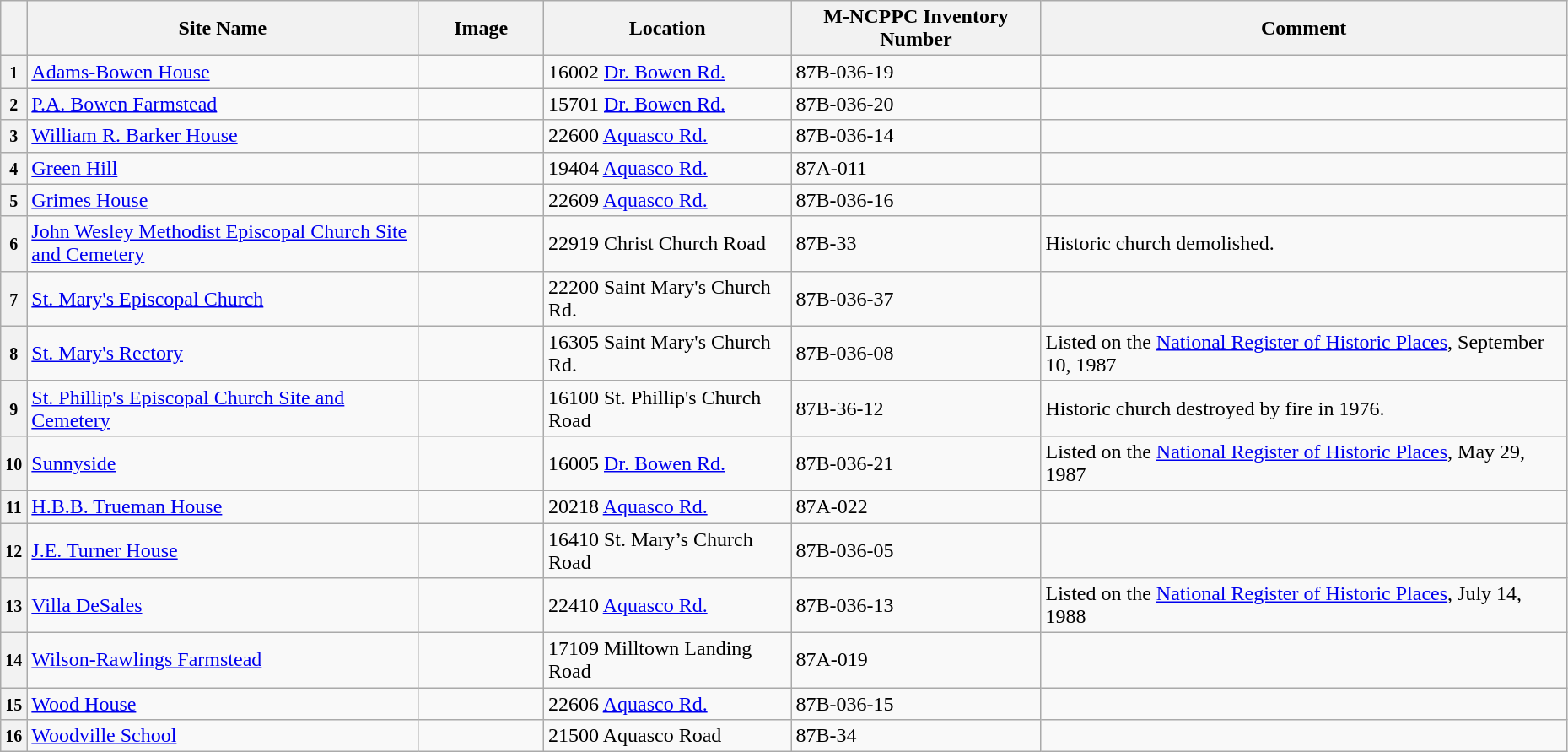<table class="wikitable sortable" style="width:98%">
<tr>
<th></th>
<th width = 25% ><strong>Site Name</strong></th>
<th width = 8% class="unsortable" ><strong>Image</strong></th>
<th><strong>Location</strong></th>
<th class="unsortable" ><strong>M-NCPPC Inventory Number</strong></th>
<th class="unsortable" ><strong>Comment</strong></th>
</tr>
<tr ->
<th><small>1</small></th>
<td><a href='#'>Adams-Bowen House</a></td>
<td></td>
<td>16002 <a href='#'>Dr. Bowen Rd.</a></td>
<td>87B-036-19</td>
<td></td>
</tr>
<tr ->
<th><small>2</small></th>
<td><a href='#'>P.A. Bowen Farmstead</a></td>
<td></td>
<td>15701 <a href='#'>Dr. Bowen Rd.</a></td>
<td>87B-036-20</td>
<td></td>
</tr>
<tr ->
<th><small>3</small></th>
<td><a href='#'>William R. Barker House</a></td>
<td></td>
<td>22600 <a href='#'>Aquasco Rd.</a></td>
<td>87B-036-14</td>
<td></td>
</tr>
<tr ->
<th><small>4</small></th>
<td><a href='#'>Green Hill</a></td>
<td></td>
<td>19404 <a href='#'>Aquasco Rd.</a></td>
<td>87A-011</td>
<td></td>
</tr>
<tr ->
<th><small>5</small></th>
<td><a href='#'>Grimes House</a></td>
<td></td>
<td>22609 <a href='#'>Aquasco Rd.</a></td>
<td>87B-036-16</td>
<td></td>
</tr>
<tr ->
<th><small>6</small></th>
<td><a href='#'>John Wesley Methodist Episcopal Church Site and Cemetery</a></td>
<td></td>
<td>22919 Christ Church Road</td>
<td>87B-33</td>
<td>Historic church demolished.</td>
</tr>
<tr ->
<th><small>7</small></th>
<td><a href='#'>St. Mary's Episcopal Church</a></td>
<td></td>
<td>22200 Saint Mary's Church Rd.</td>
<td>87B-036-37</td>
<td></td>
</tr>
<tr ->
<th><small>8</small></th>
<td><a href='#'>St. Mary's Rectory</a></td>
<td></td>
<td>16305 Saint Mary's Church Rd.</td>
<td>87B-036-08</td>
<td>Listed on the <a href='#'>National Register of Historic Places</a>, September 10, 1987</td>
</tr>
<tr ->
<th><small>9</small></th>
<td><a href='#'>St. Phillip's Episcopal Church Site and Cemetery</a></td>
<td></td>
<td>16100 St. Phillip's Church Road</td>
<td>87B-36-12</td>
<td>Historic church destroyed by fire in 1976.</td>
</tr>
<tr ->
<th><small>10</small></th>
<td><a href='#'>Sunnyside</a></td>
<td></td>
<td>16005 <a href='#'>Dr. Bowen Rd.</a></td>
<td>87B-036-21</td>
<td>Listed on the <a href='#'>National Register of Historic Places</a>, May 29, 1987</td>
</tr>
<tr ->
<th><small>11</small></th>
<td><a href='#'>H.B.B. Trueman House</a></td>
<td></td>
<td>20218 <a href='#'>Aquasco Rd.</a></td>
<td>87A-022</td>
<td></td>
</tr>
<tr ->
<th><small>12</small></th>
<td><a href='#'>J.E. Turner House</a></td>
<td></td>
<td>16410 St. Mary’s Church Road</td>
<td>87B-036-05</td>
<td></td>
</tr>
<tr ->
<th><small>13</small></th>
<td><a href='#'>Villa DeSales</a></td>
<td></td>
<td>22410 <a href='#'>Aquasco Rd.</a></td>
<td>87B-036-13</td>
<td>Listed on the <a href='#'>National Register of Historic Places</a>, July 14, 1988</td>
</tr>
<tr ->
<th><small>14</small></th>
<td><a href='#'>Wilson-Rawlings Farmstead</a></td>
<td></td>
<td>17109 Milltown Landing Road</td>
<td>87A-019</td>
<td></td>
</tr>
<tr ->
<th><small>15</small></th>
<td><a href='#'>Wood House</a></td>
<td></td>
<td>22606 <a href='#'>Aquasco Rd.</a></td>
<td>87B-036-15</td>
<td></td>
</tr>
<tr ->
<th><small>16</small></th>
<td><a href='#'>Woodville School</a></td>
<td></td>
<td>21500 Aquasco Road</td>
<td>87B-34</td>
<td></td>
</tr>
</table>
